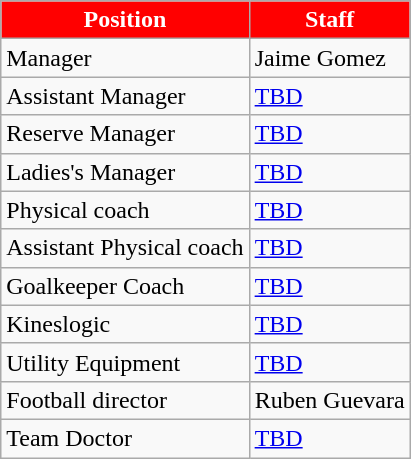<table class="wikitable">
<tr>
<th style="color:White; background:#ff0000;">Position</th>
<th style="color:White; background:#ff0000;">Staff</th>
</tr>
<tr>
<td>Manager</td>
<td> Jaime Gomez</td>
</tr>
<tr>
<td>Assistant Manager</td>
<td> <a href='#'>TBD</a></td>
</tr>
<tr>
<td>Reserve Manager</td>
<td> <a href='#'>TBD</a></td>
</tr>
<tr>
<td>Ladies's Manager</td>
<td> <a href='#'>TBD</a></td>
</tr>
<tr>
<td>Physical coach</td>
<td> <a href='#'>TBD</a></td>
</tr>
<tr>
<td>Assistant Physical coach</td>
<td> <a href='#'>TBD</a></td>
</tr>
<tr>
<td>Goalkeeper Coach</td>
<td> <a href='#'>TBD</a></td>
</tr>
<tr>
<td>Kineslogic</td>
<td> <a href='#'>TBD</a></td>
</tr>
<tr>
<td>Utility Equipment</td>
<td> <a href='#'>TBD</a></td>
</tr>
<tr>
<td>Football director</td>
<td> Ruben Guevara</td>
</tr>
<tr>
<td>Team Doctor</td>
<td> <a href='#'>TBD</a></td>
</tr>
</table>
